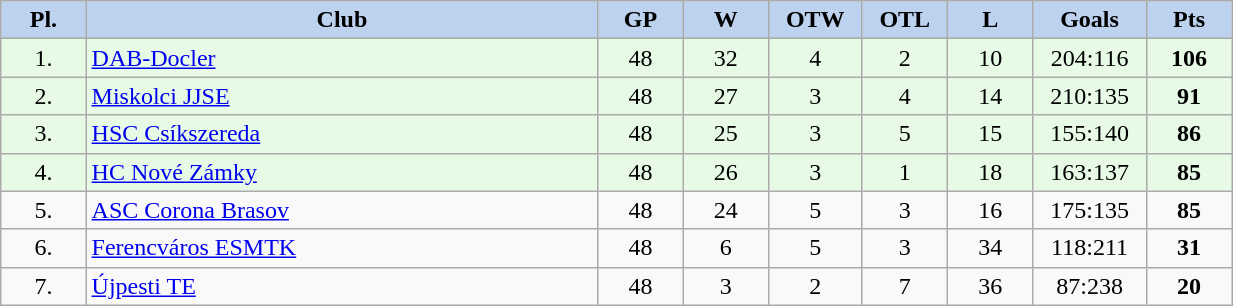<table class="wikitable" width="65%" style="text-align:center">
<tr style="font-weight:bold; background-color:#BCD2EE" |>
<td width="5%">Pl.</td>
<td width="30%">Club</td>
<td width="5%">GP</td>
<td width="5%">W</td>
<td width="5%">OTW</td>
<td width="5%">OTL</td>
<td width="5%">L</td>
<td width="5%">Goals</td>
<td width="5%">Pts</td>
</tr>
<tr bgcolor="#e6fae6" align="center">
<td>1.</td>
<td style="text-align:left"> <a href='#'>DAB-Docler</a></td>
<td>48</td>
<td>32</td>
<td>4</td>
<td>2</td>
<td>10</td>
<td>204:116</td>
<td><strong>106</strong></td>
</tr>
<tr bgcolor="#e6fae6" align="center">
<td>2.</td>
<td style="text-align:left"> <a href='#'>Miskolci JJSE</a></td>
<td>48</td>
<td>27</td>
<td>3</td>
<td>4</td>
<td>14</td>
<td>210:135</td>
<td><strong>91</strong></td>
</tr>
<tr bgcolor="#e6fae6" align="center">
<td>3.</td>
<td style="text-align:left"> <a href='#'>HSC Csíkszereda</a></td>
<td>48</td>
<td>25</td>
<td>3</td>
<td>5</td>
<td>15</td>
<td>155:140</td>
<td><strong>86</strong></td>
</tr>
<tr bgcolor="#e6fae6" align="center">
<td>4.</td>
<td style="text-align:left"> <a href='#'>HC Nové Zámky</a></td>
<td>48</td>
<td>26</td>
<td>3</td>
<td>1</td>
<td>18</td>
<td>163:137</td>
<td><strong>85</strong></td>
</tr>
<tr>
<td>5.</td>
<td style="text-align:left"> <a href='#'>ASC Corona Brasov</a></td>
<td>48</td>
<td>24</td>
<td>5</td>
<td>3</td>
<td>16</td>
<td>175:135</td>
<td><strong>85</strong></td>
</tr>
<tr>
<td>6.</td>
<td style="text-align:left"> <a href='#'>Ferencváros ESMTK</a></td>
<td>48</td>
<td>6</td>
<td>5</td>
<td>3</td>
<td>34</td>
<td>118:211</td>
<td><strong>31</strong></td>
</tr>
<tr>
<td>7.</td>
<td style="text-align:left"> <a href='#'>Újpesti TE</a></td>
<td>48</td>
<td>3</td>
<td>2</td>
<td>7</td>
<td>36</td>
<td>87:238</td>
<td><strong>20</strong></td>
</tr>
</table>
